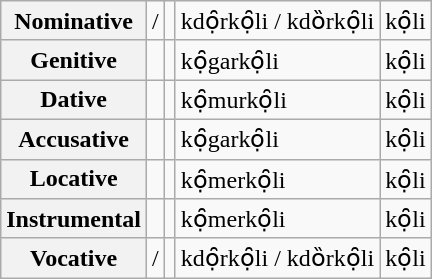<table class="wikitable">
<tr>
<th>Nominative</th>
<td> / </td>
<td></td>
<td>kdọ̑rkọ̑li / kdȍrkọ̑li</td>
<td>kọ̑li</td>
</tr>
<tr>
<th>Genitive</th>
<td></td>
<td></td>
<td>kọ̑garkọ̑li</td>
<td>kọ̑li</td>
</tr>
<tr>
<th>Dative</th>
<td></td>
<td></td>
<td>kọ̑murkọ̑li</td>
<td>kọ̑li</td>
</tr>
<tr>
<th>Accusative</th>
<td></td>
<td></td>
<td>kọ̑garkọ̑li</td>
<td>kọ̑li</td>
</tr>
<tr>
<th>Locative</th>
<td></td>
<td></td>
<td>kọ̑merkọ̑li</td>
<td>kọ̑li</td>
</tr>
<tr>
<th>Instrumental</th>
<td></td>
<td></td>
<td>kọ̑merkọ̑li</td>
<td>kọ̑li</td>
</tr>
<tr>
<th>Vocative</th>
<td> / </td>
<td></td>
<td>kdọ̑rkọ̑li / kdȍrkọ̑li</td>
<td>kọ̑li</td>
</tr>
</table>
